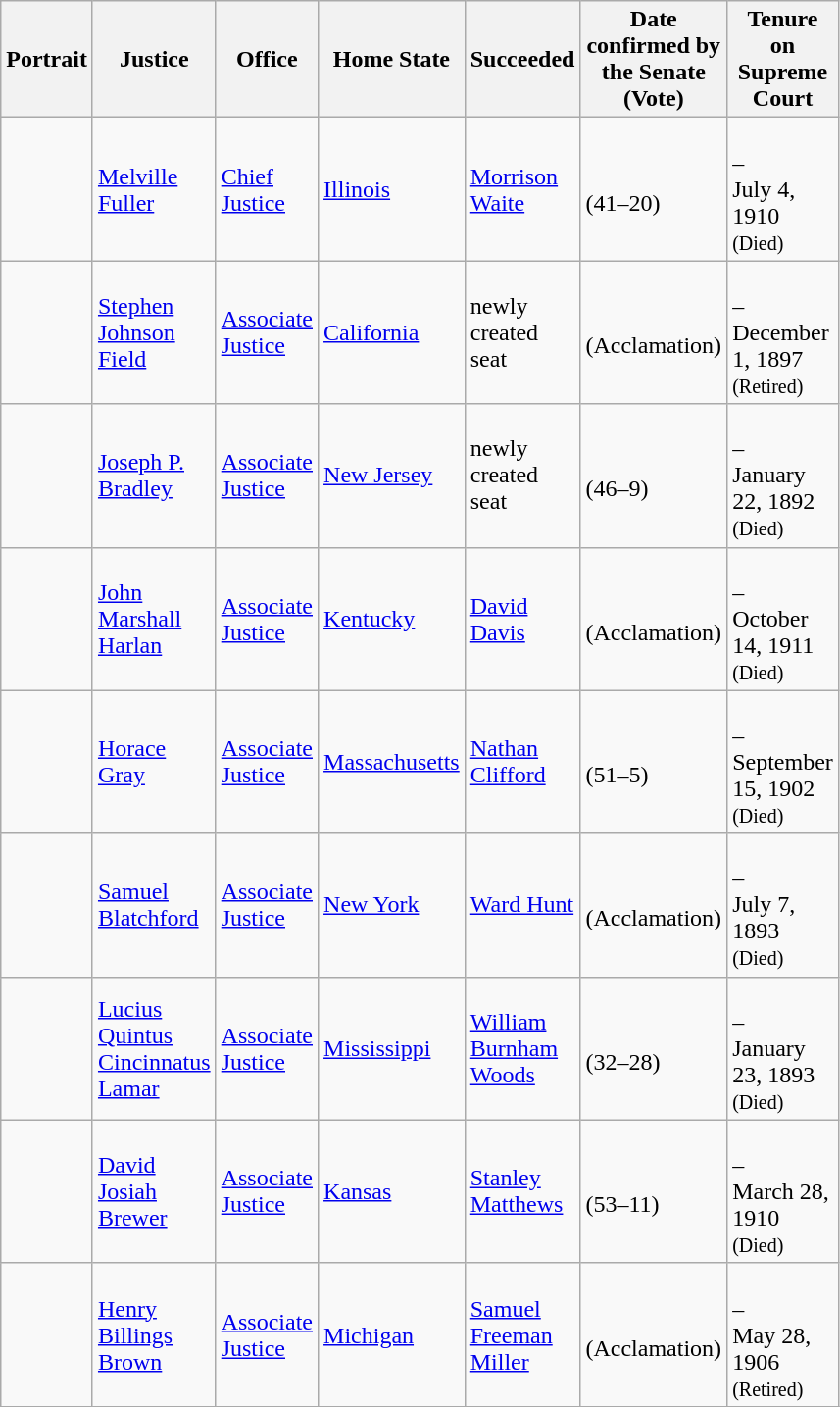<table class="wikitable sortable">
<tr>
<th scope="col" style="width: 10px;">Portrait</th>
<th scope="col" style="width: 10px;">Justice</th>
<th scope="col" style="width: 10px;">Office</th>
<th scope="col" style="width: 10px;">Home State</th>
<th scope="col" style="width: 10px;">Succeeded</th>
<th scope="col" style="width: 10px;">Date confirmed by the Senate<br>(Vote)</th>
<th scope="col" style="width: 10px;">Tenure on Supreme Court</th>
</tr>
<tr>
<td></td>
<td><a href='#'>Melville Fuller</a></td>
<td><a href='#'>Chief Justice</a></td>
<td><a href='#'>Illinois</a></td>
<td><a href='#'>Morrison Waite</a></td>
<td><br>(41–20)</td>
<td><br>–<br>July 4, 1910<br><small>(Died)</small></td>
</tr>
<tr>
<td></td>
<td><a href='#'>Stephen Johnson Field</a></td>
<td><a href='#'>Associate Justice</a></td>
<td><a href='#'>California</a></td>
<td>newly created seat</td>
<td><br>(Acclamation)</td>
<td><br>–<br>December 1, 1897<br><small>(Retired)</small></td>
</tr>
<tr>
<td></td>
<td><a href='#'>Joseph P. Bradley</a></td>
<td><a href='#'>Associate Justice</a></td>
<td><a href='#'>New Jersey</a></td>
<td>newly created seat</td>
<td><br>(46–9)</td>
<td><br>–<br>January 22, 1892<br><small>(Died)</small></td>
</tr>
<tr>
<td></td>
<td><a href='#'>John Marshall Harlan</a></td>
<td><a href='#'>Associate Justice</a></td>
<td><a href='#'>Kentucky</a></td>
<td><a href='#'>David Davis</a></td>
<td><br>(Acclamation)</td>
<td><br>–<br>October 14, 1911<br><small>(Died)</small></td>
</tr>
<tr>
<td></td>
<td><a href='#'>Horace Gray</a></td>
<td><a href='#'>Associate Justice</a></td>
<td><a href='#'>Massachusetts</a></td>
<td><a href='#'>Nathan Clifford</a></td>
<td><br>(51–5)</td>
<td><br>–<br>September 15, 1902<br><small>(Died)</small></td>
</tr>
<tr>
<td></td>
<td><a href='#'>Samuel Blatchford</a></td>
<td><a href='#'>Associate Justice</a></td>
<td><a href='#'>New York</a></td>
<td><a href='#'>Ward Hunt</a></td>
<td><br>(Acclamation)</td>
<td><br>–<br>July 7, 1893<br><small>(Died)</small></td>
</tr>
<tr>
<td></td>
<td><a href='#'>Lucius Quintus Cincinnatus Lamar</a></td>
<td><a href='#'>Associate Justice</a></td>
<td><a href='#'>Mississippi</a></td>
<td><a href='#'>William Burnham Woods</a></td>
<td><br>(32–28)</td>
<td><br>–<br>January 23, 1893<br><small>(Died)</small></td>
</tr>
<tr>
<td></td>
<td><a href='#'>David Josiah Brewer</a></td>
<td><a href='#'>Associate Justice</a></td>
<td><a href='#'>Kansas</a></td>
<td><a href='#'>Stanley Matthews</a></td>
<td><br>(53–11)</td>
<td><br>–<br>March 28, 1910<br><small>(Died)</small></td>
</tr>
<tr>
<td></td>
<td><a href='#'>Henry Billings Brown</a></td>
<td><a href='#'>Associate Justice</a></td>
<td><a href='#'>Michigan</a></td>
<td><a href='#'>Samuel Freeman Miller</a></td>
<td><br>(Acclamation)</td>
<td><br>–<br>May 28, 1906<br><small>(Retired)</small></td>
</tr>
<tr>
</tr>
</table>
